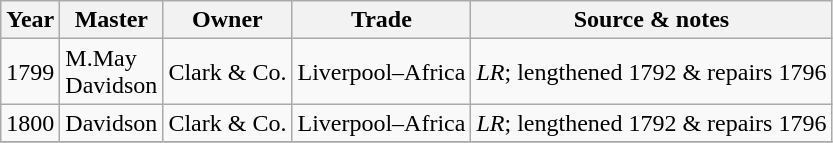<table class=" wikitable">
<tr>
<th>Year</th>
<th>Master</th>
<th>Owner</th>
<th>Trade</th>
<th>Source & notes</th>
</tr>
<tr>
<td>1799</td>
<td>M.May<br>Davidson</td>
<td>Clark & Co.</td>
<td>Liverpool–Africa</td>
<td><em>LR</em>; lengthened 1792 & repairs 1796</td>
</tr>
<tr>
<td>1800</td>
<td>Davidson</td>
<td>Clark & Co.</td>
<td>Liverpool–Africa</td>
<td><em>LR</em>; lengthened 1792 & repairs 1796</td>
</tr>
<tr>
</tr>
</table>
